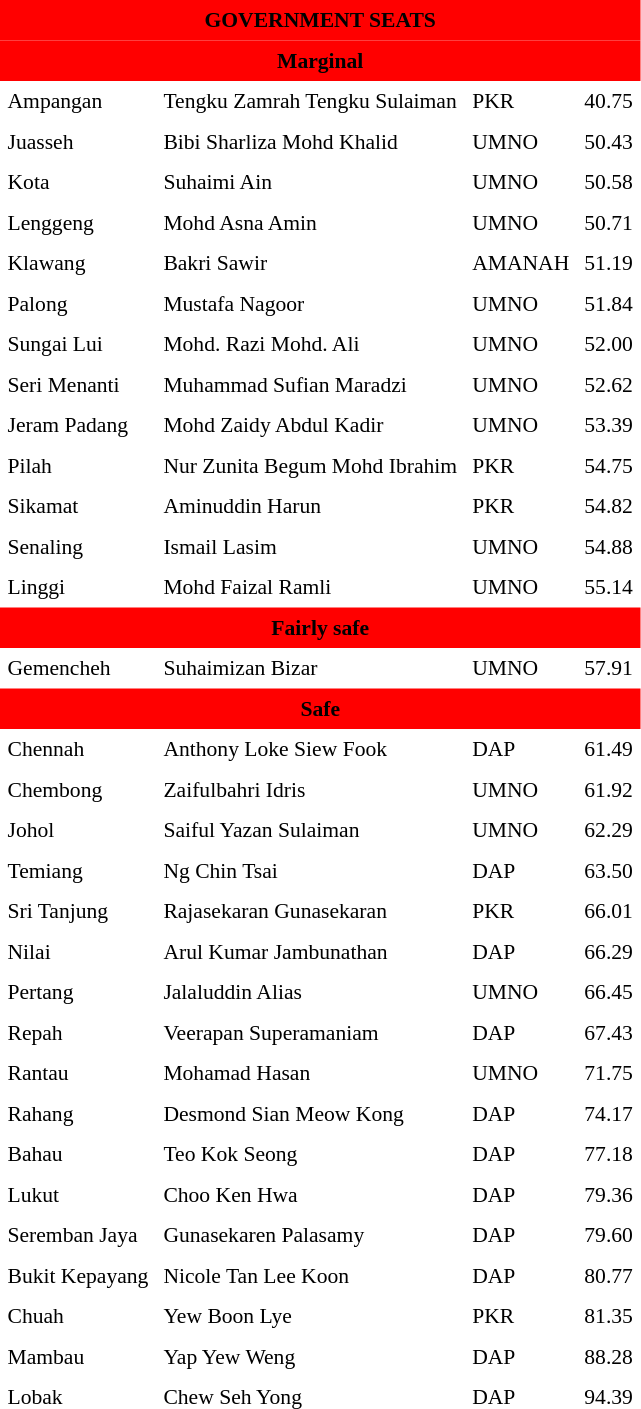<table class="toccolours" cellpadding="5" cellspacing="0" style="float:left; margin-right:.5em; margin-top:.4em; font-size:90%;">
<tr>
<td colspan="4"  style="text-align:center; background:red;"><span><strong>GOVERNMENT SEATS</strong></span></td>
</tr>
<tr>
<td colspan="4"  style="text-align:center; background:red;"><span><strong>Marginal</strong></span></td>
</tr>
<tr>
<td>Ampangan</td>
<td>Tengku Zamrah Tengku Sulaiman</td>
<td>PKR</td>
<td style="text-align:center;">40.75</td>
</tr>
<tr>
<td>Juasseh</td>
<td>Bibi Sharliza Mohd Khalid</td>
<td>UMNO</td>
<td style="text-align:center;">50.43</td>
</tr>
<tr>
<td>Kota</td>
<td>Suhaimi Ain</td>
<td>UMNO</td>
<td style="text-align:center;">50.58</td>
</tr>
<tr>
<td>Lenggeng</td>
<td>Mohd Asna Amin</td>
<td>UMNO</td>
<td style="text-align:center;">50.71</td>
</tr>
<tr>
<td>Klawang</td>
<td>Bakri Sawir</td>
<td>AMANAH</td>
<td style="text-align:center;">51.19</td>
</tr>
<tr>
<td>Palong</td>
<td>Mustafa Nagoor</td>
<td>UMNO</td>
<td style="text-align:center;">51.84</td>
</tr>
<tr>
<td>Sungai Lui</td>
<td>Mohd. Razi Mohd. Ali</td>
<td>UMNO</td>
<td style="text-align:center;">52.00</td>
</tr>
<tr>
<td>Seri Menanti</td>
<td>Muhammad Sufian Maradzi</td>
<td>UMNO</td>
<td style="text-align:center;">52.62</td>
</tr>
<tr>
<td>Jeram Padang</td>
<td>Mohd Zaidy Abdul Kadir</td>
<td>UMNO</td>
<td style="text-align:center;">53.39</td>
</tr>
<tr>
<td>Pilah</td>
<td>Nur Zunita Begum Mohd Ibrahim</td>
<td>PKR</td>
<td style="text-align:center;">54.75</td>
</tr>
<tr>
<td>Sikamat</td>
<td>Aminuddin Harun</td>
<td>PKR</td>
<td style="text-align:center;">54.82</td>
</tr>
<tr>
<td>Senaling</td>
<td>Ismail Lasim</td>
<td>UMNO</td>
<td style="text-align:center;">54.88</td>
</tr>
<tr>
<td>Linggi</td>
<td>Mohd Faizal Ramli</td>
<td>UMNO</td>
<td style="text-align:center;">55.14</td>
</tr>
<tr>
<td colspan="4"  style="text-align:center; background:red;"><span><strong>Fairly safe</strong></span></td>
</tr>
<tr>
<td>Gemencheh</td>
<td>Suhaimizan Bizar</td>
<td>UMNO</td>
<td style="text-align:center;">57.91</td>
</tr>
<tr>
<td colspan="4"  style="text-align:center; background:red;"><span><strong>Safe</strong></span></td>
</tr>
<tr>
<td>Chennah</td>
<td>Anthony Loke Siew Fook</td>
<td>DAP</td>
<td style="text-align:center;">61.49</td>
</tr>
<tr>
<td>Chembong</td>
<td>Zaifulbahri Idris</td>
<td>UMNO</td>
<td style="text-align:center;">61.92</td>
</tr>
<tr>
<td>Johol</td>
<td>Saiful Yazan Sulaiman</td>
<td>UMNO</td>
<td style="text-align:center;">62.29</td>
</tr>
<tr>
<td>Temiang</td>
<td>Ng Chin Tsai</td>
<td>DAP</td>
<td style="text-align:center;">63.50</td>
</tr>
<tr>
<td>Sri Tanjung</td>
<td>Rajasekaran Gunasekaran</td>
<td>PKR</td>
<td style="text-align:center;">66.01</td>
</tr>
<tr>
<td>Nilai</td>
<td>Arul Kumar Jambunathan</td>
<td>DAP</td>
<td style="text-align:center;">66.29</td>
</tr>
<tr>
<td>Pertang</td>
<td>Jalaluddin Alias</td>
<td>UMNO</td>
<td style="text-align:center;">66.45</td>
</tr>
<tr>
<td>Repah</td>
<td>Veerapan Superamaniam</td>
<td>DAP</td>
<td style="text-align:center;">67.43</td>
</tr>
<tr>
<td>Rantau</td>
<td>Mohamad Hasan</td>
<td>UMNO</td>
<td style="text-align:center;">71.75</td>
</tr>
<tr>
<td>Rahang</td>
<td>Desmond Sian Meow Kong</td>
<td>DAP</td>
<td style="text-align:center;">74.17</td>
</tr>
<tr>
<td>Bahau</td>
<td>Teo Kok Seong</td>
<td>DAP</td>
<td style="text-align:center;">77.18</td>
</tr>
<tr>
<td>Lukut</td>
<td>Choo Ken Hwa</td>
<td>DAP</td>
<td style="text-align:center;">79.36</td>
</tr>
<tr>
<td>Seremban Jaya</td>
<td>Gunasekaren Palasamy</td>
<td>DAP</td>
<td style="text-align:center;">79.60</td>
</tr>
<tr>
<td>Bukit Kepayang</td>
<td>Nicole Tan Lee Koon</td>
<td>DAP</td>
<td style="text-align:center;">80.77</td>
</tr>
<tr>
<td>Chuah</td>
<td>Yew Boon Lye</td>
<td>PKR</td>
<td style="text-align:center;">81.35</td>
</tr>
<tr>
<td>Mambau</td>
<td>Yap Yew Weng</td>
<td>DAP</td>
<td style="text-align:center;">88.28</td>
</tr>
<tr>
<td>Lobak</td>
<td>Chew Seh Yong</td>
<td>DAP</td>
<td style="text-align:center;">94.39</td>
</tr>
</table>
